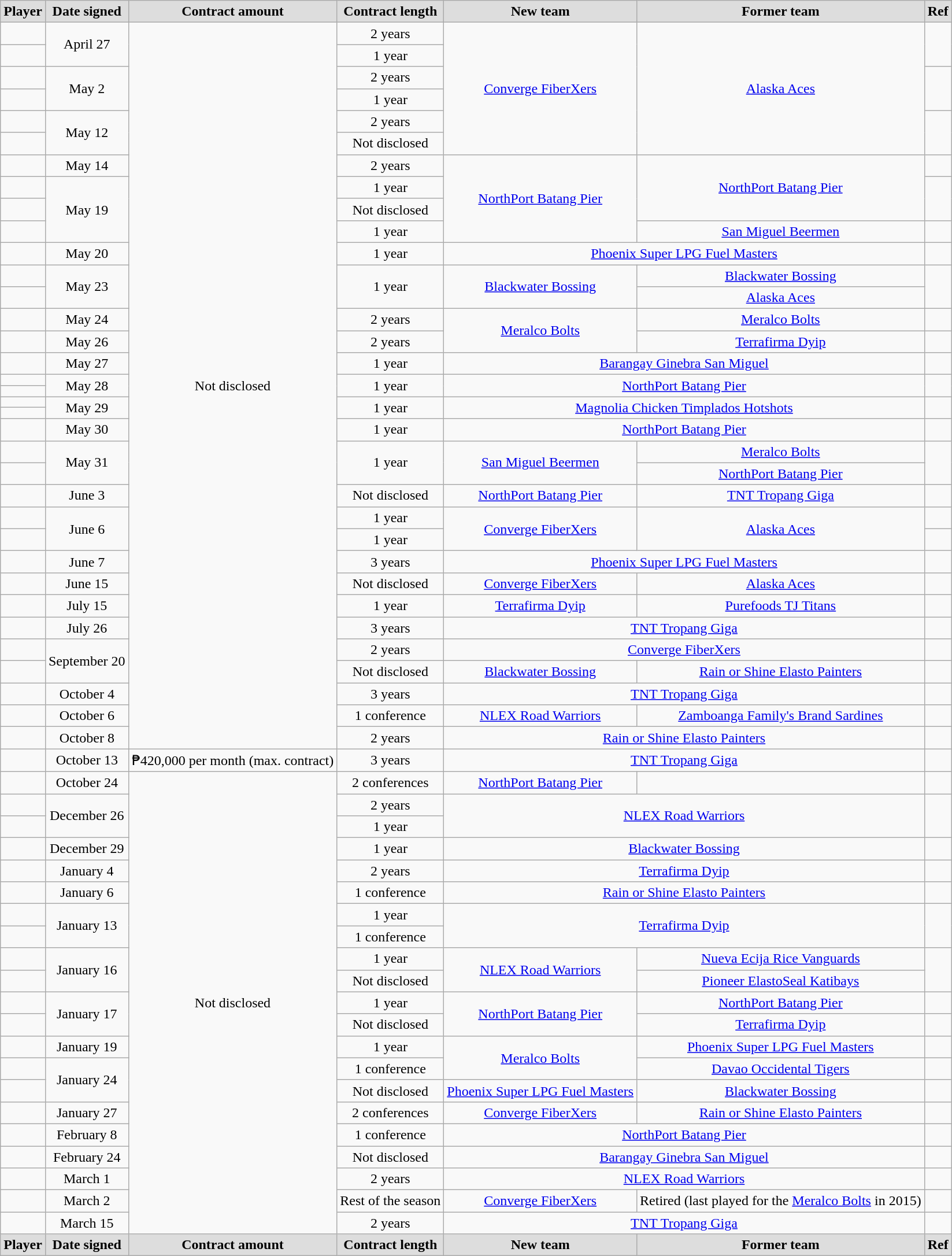<table class="wikitable sortable" style="text-align:center">
<tr>
<th style="background:#dddddd;">Player</th>
<th style="background:#dddddd;">Date signed</th>
<th style="background:#dddddd;">Contract amount</th>
<th style="background:#dddddd;">Contract length</th>
<th style="background:#dddddd;">New team</th>
<th style="background:#dddddd;">Former team</th>
<th class="unsortable" style="background:#dddddd;">Ref</th>
</tr>
<tr>
<td align=left></td>
<td rowspan=2>April 27</td>
<td rowspan=35>Not disclosed</td>
<td>2 years</td>
<td rowspan=6><a href='#'>Converge FiberXers</a></td>
<td rowspan=6><a href='#'>Alaska Aces</a></td>
<td rowspan=2></td>
</tr>
<tr>
<td align=left></td>
<td>1 year</td>
</tr>
<tr>
<td align=left></td>
<td rowspan=2>May 2</td>
<td>2 years</td>
<td rowspan=2></td>
</tr>
<tr>
<td align=left></td>
<td>1 year</td>
</tr>
<tr>
<td align=left></td>
<td rowspan=2>May 12</td>
<td>2 years</td>
<td rowspan=2></td>
</tr>
<tr>
<td align=left></td>
<td>Not disclosed</td>
</tr>
<tr>
<td align=left></td>
<td>May 14</td>
<td>2 years</td>
<td rowspan=4><a href='#'>NorthPort Batang Pier</a></td>
<td rowspan=3><a href='#'>NorthPort Batang Pier</a></td>
<td></td>
</tr>
<tr>
<td align=left></td>
<td rowspan=3>May 19</td>
<td>1 year</td>
<td rowspan=2></td>
</tr>
<tr>
<td align=left></td>
<td>Not disclosed</td>
</tr>
<tr>
<td align=left></td>
<td>1 year</td>
<td><a href='#'>San Miguel Beermen</a> </td>
<td></td>
</tr>
<tr>
<td align=left></td>
<td>May 20</td>
<td>1 year</td>
<td colspan=2><a href='#'>Phoenix Super LPG Fuel Masters</a></td>
<td></td>
</tr>
<tr>
<td align=left></td>
<td rowspan=2>May 23</td>
<td rowspan=2>1 year</td>
<td rowspan=2><a href='#'>Blackwater Bossing</a></td>
<td><a href='#'>Blackwater Bossing</a></td>
<td rowspan=2></td>
</tr>
<tr>
<td align=left></td>
<td><a href='#'>Alaska Aces</a></td>
</tr>
<tr>
<td align=left></td>
<td>May 24</td>
<td>2 years</td>
<td rowspan=2><a href='#'>Meralco Bolts</a></td>
<td><a href='#'>Meralco Bolts</a></td>
<td></td>
</tr>
<tr>
<td align=left></td>
<td>May 26</td>
<td>2 years</td>
<td><a href='#'>Terrafirma Dyip</a></td>
<td></td>
</tr>
<tr>
<td align=left></td>
<td>May 27</td>
<td>1 year</td>
<td colspan=2><a href='#'>Barangay Ginebra San Miguel</a></td>
<td></td>
</tr>
<tr>
<td align=left></td>
<td rowspan=2>May 28</td>
<td rowspan=2>1 year</td>
<td rowspan=2 colspan=2><a href='#'>NorthPort Batang Pier</a></td>
<td rowspan=2></td>
</tr>
<tr>
<td align=left></td>
</tr>
<tr>
<td align=left></td>
<td rowspan=2>May 29</td>
<td rowspan=2>1 year</td>
<td rowspan=2 colspan=2><a href='#'>Magnolia Chicken Timplados Hotshots</a></td>
<td rowspan=2></td>
</tr>
<tr>
<td align=left></td>
</tr>
<tr>
<td align=left></td>
<td>May 30</td>
<td>1 year</td>
<td colspan=2><a href='#'>NorthPort Batang Pier</a></td>
<td></td>
</tr>
<tr>
<td align=left></td>
<td rowspan=2>May 31</td>
<td rowspan=2>1 year</td>
<td rowspan=2><a href='#'>San Miguel Beermen</a></td>
<td><a href='#'>Meralco Bolts</a></td>
<td rowspan=2></td>
</tr>
<tr>
<td align=left></td>
<td><a href='#'>NorthPort Batang Pier</a> </td>
</tr>
<tr>
<td align=left></td>
<td>June 3</td>
<td>Not disclosed</td>
<td><a href='#'>NorthPort Batang Pier</a></td>
<td><a href='#'>TNT Tropang Giga</a> </td>
<td></td>
</tr>
<tr>
<td align=left></td>
<td rowspan=2>June 6</td>
<td>1 year</td>
<td rowspan=2><a href='#'>Converge FiberXers</a></td>
<td rowspan=2><a href='#'>Alaska Aces</a></td>
<td></td>
</tr>
<tr>
<td align=left></td>
<td>1 year</td>
<td></td>
</tr>
<tr>
<td align=left></td>
<td>June 7</td>
<td>3 years</td>
<td colspan=2><a href='#'>Phoenix Super LPG Fuel Masters</a></td>
<td></td>
</tr>
<tr>
<td align=left></td>
<td>June 15</td>
<td>Not disclosed</td>
<td><a href='#'>Converge FiberXers</a></td>
<td><a href='#'>Alaska Aces</a></td>
<td></td>
</tr>
<tr>
<td align=left></td>
<td>July 15</td>
<td>1 year</td>
<td><a href='#'>Terrafirma Dyip</a></td>
<td><a href='#'>Purefoods TJ Titans</a> </td>
<td></td>
</tr>
<tr>
<td align=left></td>
<td>July 26</td>
<td>3 years</td>
<td colspan=2><a href='#'>TNT Tropang Giga</a></td>
<td></td>
</tr>
<tr>
<td align=left></td>
<td rowspan=2>September 20</td>
<td>2 years</td>
<td colspan=2><a href='#'>Converge FiberXers</a></td>
<td></td>
</tr>
<tr>
<td align=left></td>
<td>Not disclosed</td>
<td><a href='#'>Blackwater Bossing</a></td>
<td><a href='#'>Rain or Shine Elasto Painters</a></td>
<td></td>
</tr>
<tr>
<td align=left></td>
<td>October 4</td>
<td>3 years</td>
<td colspan=2><a href='#'>TNT Tropang Giga</a></td>
<td></td>
</tr>
<tr>
<td align=left></td>
<td>October 6</td>
<td>1 conference</td>
<td><a href='#'>NLEX Road Warriors</a></td>
<td><a href='#'>Zamboanga Family's Brand Sardines</a> </td>
<td></td>
</tr>
<tr>
<td align=left></td>
<td>October 8</td>
<td>2 years</td>
<td colspan=2><a href='#'>Rain or Shine Elasto Painters</a></td>
<td></td>
</tr>
<tr>
<td align=left></td>
<td>October 13</td>
<td>₱420,000 per month (max. contract)</td>
<td>3 years</td>
<td colspan=2><a href='#'>TNT Tropang Giga</a></td>
<td></td>
</tr>
<tr>
<td align=left></td>
<td>October 24</td>
<td rowspan=21>Not disclosed</td>
<td>2 conferences</td>
<td><a href='#'>NorthPort Batang Pier</a></td>
<td></td>
<td></td>
</tr>
<tr>
<td align=left></td>
<td rowspan=2>December 26</td>
<td>2 years</td>
<td rowspan=2 colspan=2><a href='#'>NLEX Road Warriors</a></td>
<td rowspan=2></td>
</tr>
<tr>
<td align=left></td>
<td>1 year</td>
</tr>
<tr>
<td align=left></td>
<td>December 29</td>
<td>1 year</td>
<td colspan=2><a href='#'>Blackwater Bossing</a></td>
<td></td>
</tr>
<tr>
<td align=left></td>
<td>January 4</td>
<td>2 years</td>
<td colspan=2><a href='#'>Terrafirma Dyip</a></td>
<td></td>
</tr>
<tr>
<td align=left></td>
<td>January 6</td>
<td>1 conference</td>
<td colspan=2><a href='#'>Rain or Shine Elasto Painters</a></td>
<td></td>
</tr>
<tr>
<td align=left></td>
<td rowspan=2>January 13</td>
<td>1 year</td>
<td colspan=2 rowspan=2><a href='#'>Terrafirma Dyip</a></td>
<td rowspan=2></td>
</tr>
<tr>
<td align=left></td>
<td>1 conference</td>
</tr>
<tr>
<td align=left></td>
<td rowspan=2>January 16</td>
<td>1 year</td>
<td rowspan=2><a href='#'>NLEX Road Warriors</a></td>
<td><a href='#'>Nueva Ecija Rice Vanguards</a> </td>
<td rowspan=2></td>
</tr>
<tr>
<td align=left></td>
<td>Not disclosed</td>
<td><a href='#'>Pioneer ElastoSeal Katibays</a> </td>
</tr>
<tr>
<td align=left></td>
<td rowspan=2>January 17</td>
<td>1 year</td>
<td rowspan=2><a href='#'>NorthPort Batang Pier</a></td>
<td><a href='#'>NorthPort Batang Pier</a></td>
<td></td>
</tr>
<tr>
<td align=left></td>
<td>Not disclosed</td>
<td><a href='#'>Terrafirma Dyip</a></td>
<td></td>
</tr>
<tr>
<td align=left></td>
<td>January 19</td>
<td>1 year</td>
<td rowspan=2><a href='#'>Meralco Bolts</a></td>
<td><a href='#'>Phoenix Super LPG Fuel Masters</a></td>
<td></td>
</tr>
<tr>
<td align=left></td>
<td rowspan=2>January 24</td>
<td>1 conference</td>
<td><a href='#'>Davao Occidental Tigers</a> </td>
<td></td>
</tr>
<tr>
<td align=left></td>
<td>Not disclosed</td>
<td><a href='#'>Phoenix Super LPG Fuel Masters</a></td>
<td><a href='#'>Blackwater Bossing</a></td>
<td></td>
</tr>
<tr>
<td align=left></td>
<td>January 27</td>
<td>2 conferences</td>
<td><a href='#'>Converge FiberXers</a></td>
<td><a href='#'>Rain or Shine Elasto Painters</a></td>
<td></td>
</tr>
<tr>
<td align=left></td>
<td>February 8</td>
<td>1 conference</td>
<td colspan=2><a href='#'>NorthPort Batang Pier</a></td>
<td></td>
</tr>
<tr>
<td align=left></td>
<td>February 24</td>
<td>Not disclosed</td>
<td colspan=2><a href='#'>Barangay Ginebra San Miguel</a></td>
<td></td>
</tr>
<tr>
<td align=left></td>
<td>March 1</td>
<td>2 years</td>
<td colspan=2><a href='#'>NLEX Road Warriors</a></td>
<td></td>
</tr>
<tr>
<td align=left></td>
<td>March 2</td>
<td>Rest of the season</td>
<td><a href='#'>Converge FiberXers</a></td>
<td>Retired (last played for the <a href='#'>Meralco Bolts</a> in 2015)</td>
<td></td>
</tr>
<tr>
<td align=left></td>
<td>March 15</td>
<td>2 years</td>
<td colspan=2><a href='#'>TNT Tropang Giga</a></td>
<td></td>
</tr>
<tr>
<th style="background:#dddddd;">Player</th>
<th style="background:#dddddd;">Date signed</th>
<th style="background:#dddddd;">Contract amount</th>
<th style="background:#dddddd;">Contract length</th>
<th style="background:#dddddd;">New team</th>
<th style="background:#dddddd;">Former team</th>
<th class="unsortable" style="background:#dddddd;">Ref</th>
</tr>
</table>
